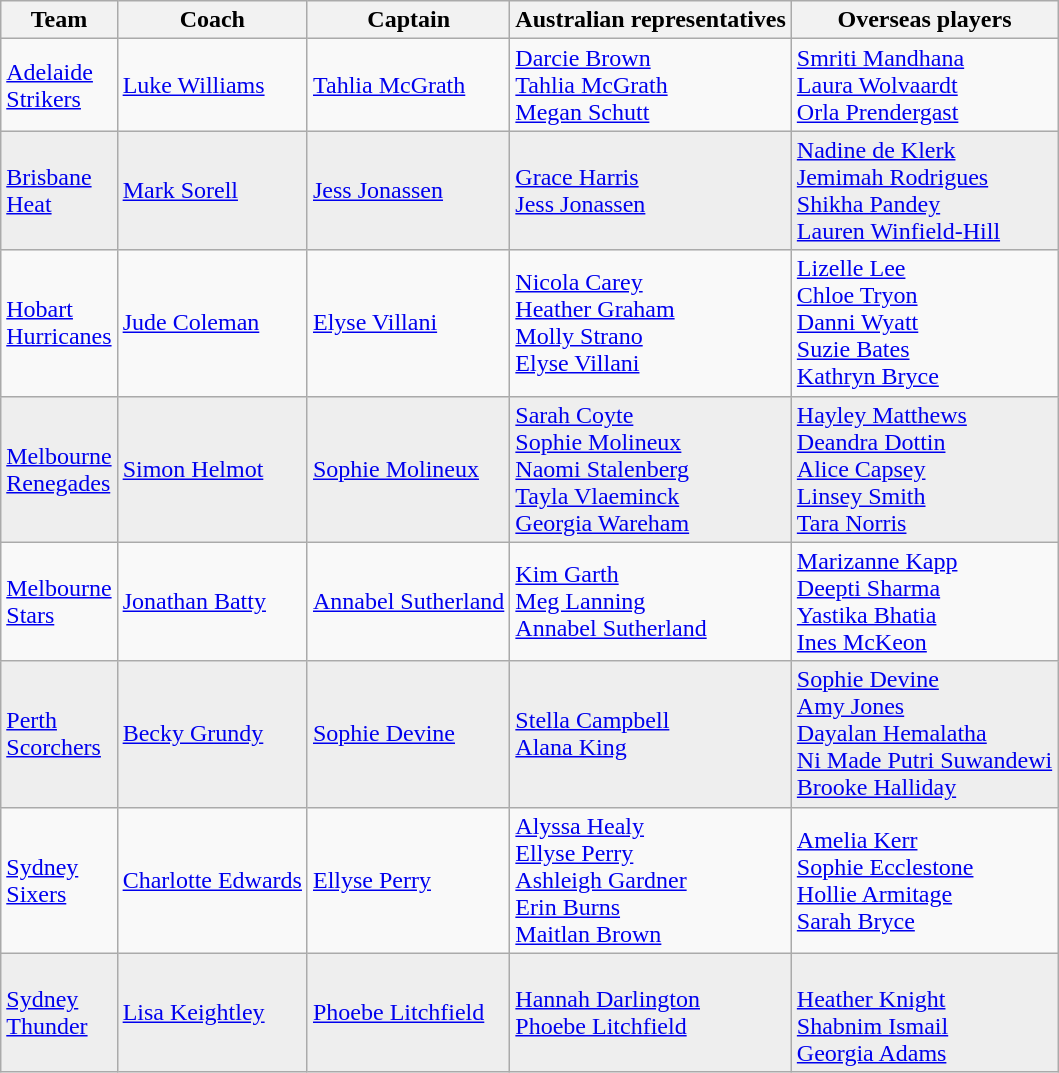<table class= "wikitable">
<tr>
<th>Team</th>
<th>Coach</th>
<th>Captain</th>
<th>Australian representatives</th>
<th>Overseas players</th>
</tr>
<tr>
<td> <a href='#'>Adelaide<br>Strikers</a></td>
<td><a href='#'>Luke Williams</a></td>
<td><a href='#'>Tahlia McGrath</a></td>
<td><a href='#'>Darcie Brown</a><br><a href='#'>Tahlia McGrath</a><br><a href='#'>Megan Schutt</a><br></td>
<td><a href='#'>Smriti Mandhana</a><br> <a href='#'>Laura Wolvaardt</a><br> <a href='#'>Orla Prendergast</a></td>
</tr>
<tr style="background:#eee;">
<td> <a href='#'>Brisbane<br>Heat</a></td>
<td><a href='#'>Mark Sorell</a></td>
<td><a href='#'>Jess Jonassen</a></td>
<td><a href='#'>Grace Harris</a><br><a href='#'>Jess Jonassen</a></td>
<td><a href='#'>Nadine de Klerk</a><br> <a href='#'>Jemimah Rodrigues</a><br> <a href='#'>Shikha Pandey</a><br> <a href='#'>Lauren Winfield-Hill</a></td>
</tr>
<tr>
<td> <a href='#'>Hobart<br>Hurricanes</a></td>
<td><a href='#'>Jude Coleman</a></td>
<td><a href='#'>Elyse Villani</a></td>
<td><a href='#'>Nicola Carey</a><br><a href='#'>Heather Graham</a><br><a href='#'>Molly Strano</a><br><a href='#'>Elyse Villani</a></td>
<td><a href='#'>Lizelle Lee</a><br> <a href='#'>Chloe Tryon</a><br> <a href='#'>Danni Wyatt</a><br> <a href='#'>Suzie Bates</a><br> <a href='#'>Kathryn Bryce</a></td>
</tr>
<tr style="background:#eee;">
<td> <a href='#'>Melbourne<br>Renegades</a></td>
<td><a href='#'>Simon Helmot</a></td>
<td><a href='#'>Sophie Molineux</a></td>
<td><a href='#'>Sarah Coyte</a><br><a href='#'>Sophie Molineux</a><br><a href='#'>Naomi Stalenberg</a><br><a href='#'>Tayla Vlaeminck</a><br><a href='#'>Georgia Wareham</a></td>
<td><a href='#'>Hayley Matthews</a><br> <a href='#'>Deandra Dottin</a><br> <a href='#'>Alice Capsey</a><br> <a href='#'>Linsey Smith</a><br> <a href='#'>Tara Norris</a></td>
</tr>
<tr>
<td> <a href='#'>Melbourne<br>Stars</a></td>
<td><a href='#'>Jonathan Batty</a></td>
<td><a href='#'>Annabel Sutherland</a></td>
<td><a href='#'>Kim Garth</a><br><a href='#'>Meg Lanning</a><br><a href='#'>Annabel Sutherland</a></td>
<td><a href='#'>Marizanne Kapp</a><br> <a href='#'>Deepti Sharma</a><br> <a href='#'>Yastika Bhatia</a><br> <a href='#'>Ines McKeon</a></td>
</tr>
<tr style="background:#eee;">
<td> <a href='#'>Perth<br>Scorchers</a></td>
<td><a href='#'>Becky Grundy</a></td>
<td><a href='#'>Sophie Devine</a></td>
<td><a href='#'>Stella Campbell</a><br><a href='#'>Alana King</a></td>
<td><a href='#'>Sophie Devine</a><br> <a href='#'>Amy Jones</a><br> <a href='#'>Dayalan Hemalatha</a><br><a href='#'>Ni Made Putri Suwandewi</a><br> <a href='#'>Brooke Halliday</a></td>
</tr>
<tr>
<td> <a href='#'>Sydney<br>Sixers</a></td>
<td><a href='#'>Charlotte Edwards</a></td>
<td><a href='#'>Ellyse Perry</a></td>
<td><a href='#'>Alyssa Healy</a><br><a href='#'>Ellyse Perry</a><br><a href='#'>Ashleigh Gardner</a><br><a href='#'>Erin Burns</a><br><a href='#'>Maitlan Brown</a></td>
<td><a href='#'>Amelia Kerr</a><br> <a href='#'>Sophie Ecclestone</a><br> <a href='#'>Hollie Armitage</a><br> <a href='#'>Sarah Bryce</a></td>
</tr>
<tr style="background:#eee;">
<td> <a href='#'>Sydney<br>Thunder</a></td>
<td><a href='#'>Lisa Keightley</a></td>
<td><a href='#'>Phoebe Litchfield</a></td>
<td><a href='#'>Hannah Darlington</a><br><a href='#'>Phoebe Litchfield</a></td>
<td><br> <a href='#'>Heather Knight</a><br> <a href='#'>Shabnim Ismail</a><br> <a href='#'>Georgia Adams</a></td>
</tr>
</table>
